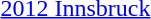<table>
<tr>
<td><a href='#'>2012 Innsbruck</a><br></td>
<td></td>
<td></td>
<td></td>
</tr>
</table>
